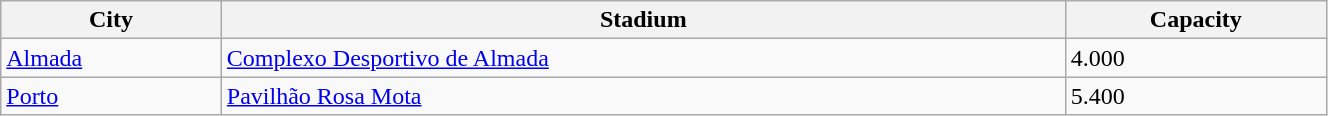<table class="wikitable" width=70%>
<tr>
<th>City</th>
<th>Stadium</th>
<th>Capacity</th>
</tr>
<tr>
<td><a href='#'>Almada</a></td>
<td><a href='#'>Complexo Desportivo de Almada</a></td>
<td>4.000</td>
</tr>
<tr>
<td><a href='#'>Porto</a></td>
<td><a href='#'>Pavilhão Rosa Mota</a></td>
<td>5.400</td>
</tr>
</table>
